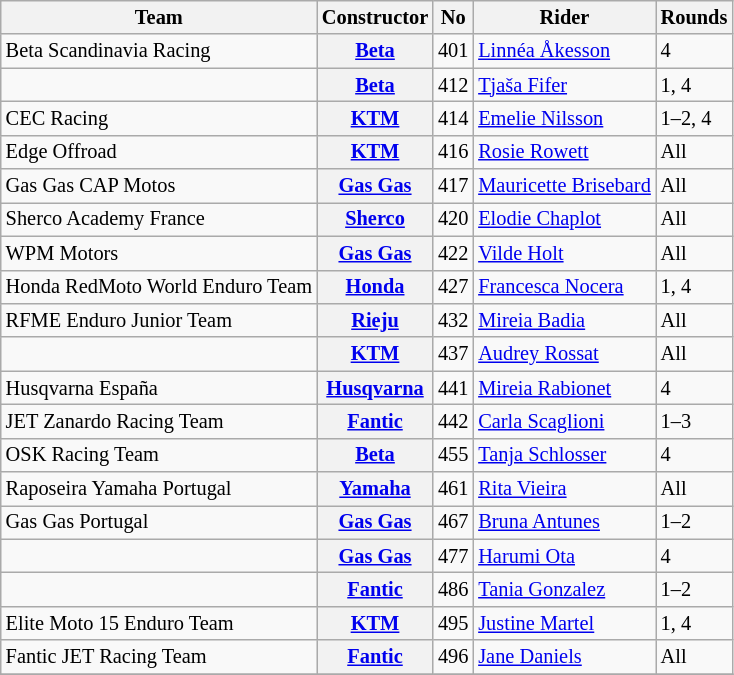<table class="wikitable" style="font-size: 85%;">
<tr>
<th>Team</th>
<th>Constructor</th>
<th>No</th>
<th>Rider</th>
<th>Rounds</th>
</tr>
<tr>
<td>Beta Scandinavia Racing</td>
<th><a href='#'>Beta</a></th>
<td align="right">401</td>
<td> <a href='#'>Linnéa Åkesson</a></td>
<td>4</td>
</tr>
<tr>
<td></td>
<th><a href='#'>Beta</a></th>
<td align="right">412</td>
<td> <a href='#'>Tjaša Fifer</a></td>
<td>1, 4</td>
</tr>
<tr>
<td>CEC Racing</td>
<th><a href='#'>KTM</a></th>
<td align="right">414</td>
<td> <a href='#'>Emelie Nilsson</a></td>
<td>1–2, 4</td>
</tr>
<tr>
<td>Edge Offroad</td>
<th><a href='#'>KTM</a></th>
<td align="right">416</td>
<td> <a href='#'>Rosie Rowett</a></td>
<td>All</td>
</tr>
<tr>
<td>Gas Gas CAP Motos</td>
<th><a href='#'>Gas Gas</a></th>
<td align="right">417</td>
<td> <a href='#'>Mauricette Brisebard</a></td>
<td>All</td>
</tr>
<tr>
<td>Sherco Academy France</td>
<th><a href='#'>Sherco</a></th>
<td align="right">420</td>
<td> <a href='#'>Elodie Chaplot</a></td>
<td>All</td>
</tr>
<tr>
<td>WPM Motors</td>
<th><a href='#'>Gas Gas</a></th>
<td align="right">422</td>
<td> <a href='#'>Vilde Holt</a></td>
<td>All</td>
</tr>
<tr>
<td>Honda RedMoto World Enduro Team</td>
<th><a href='#'>Honda</a></th>
<td align="right">427</td>
<td> <a href='#'>Francesca Nocera</a></td>
<td>1, 4</td>
</tr>
<tr>
<td>RFME Enduro Junior Team</td>
<th><a href='#'>Rieju</a></th>
<td align="right">432</td>
<td> <a href='#'>Mireia Badia</a></td>
<td>All</td>
</tr>
<tr>
<td></td>
<th><a href='#'>KTM</a></th>
<td align="right">437</td>
<td> <a href='#'>Audrey Rossat</a></td>
<td>All</td>
</tr>
<tr>
<td>Husqvarna España</td>
<th><a href='#'>Husqvarna</a></th>
<td align="right">441</td>
<td> <a href='#'>Mireia Rabionet</a></td>
<td>4</td>
</tr>
<tr>
<td>JET Zanardo Racing Team</td>
<th><a href='#'>Fantic</a></th>
<td align="right">442</td>
<td> <a href='#'>Carla Scaglioni</a></td>
<td>1–3</td>
</tr>
<tr>
<td>OSK Racing Team</td>
<th><a href='#'>Beta</a></th>
<td align="right">455</td>
<td> <a href='#'>Tanja Schlosser</a></td>
<td>4</td>
</tr>
<tr>
<td>Raposeira Yamaha Portugal</td>
<th><a href='#'>Yamaha</a></th>
<td align="right">461</td>
<td> <a href='#'>Rita Vieira</a></td>
<td>All</td>
</tr>
<tr>
<td>Gas Gas Portugal</td>
<th><a href='#'>Gas Gas</a></th>
<td align="right">467</td>
<td> <a href='#'>Bruna Antunes</a></td>
<td>1–2</td>
</tr>
<tr>
<td></td>
<th><a href='#'>Gas Gas</a></th>
<td align="right">477</td>
<td> <a href='#'>Harumi Ota</a></td>
<td>4</td>
</tr>
<tr>
<td></td>
<th><a href='#'>Fantic</a></th>
<td align="right">486</td>
<td> <a href='#'>Tania Gonzalez</a></td>
<td>1–2</td>
</tr>
<tr>
<td>Elite Moto 15 Enduro Team</td>
<th><a href='#'>KTM</a></th>
<td align="right">495</td>
<td> <a href='#'>Justine Martel</a></td>
<td>1, 4</td>
</tr>
<tr>
<td>Fantic JET Racing Team</td>
<th><a href='#'>Fantic</a></th>
<td align="right">496</td>
<td> <a href='#'>Jane Daniels</a></td>
<td>All</td>
</tr>
<tr>
</tr>
</table>
